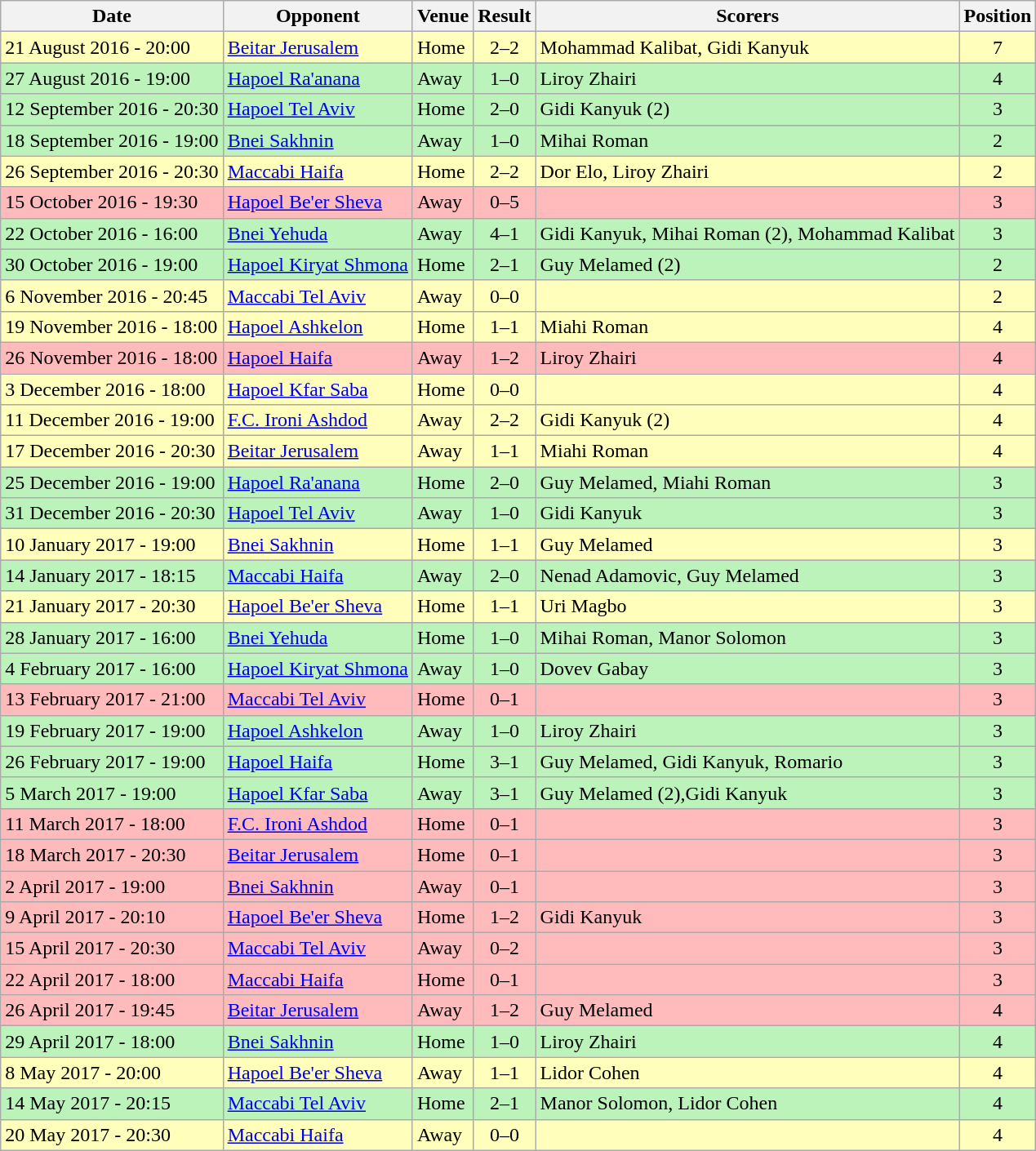<table class="wikitable">
<tr>
<th>Date</th>
<th>Opponent</th>
<th>Venue</th>
<th>Result</th>
<th>Scorers</th>
<th>Position</th>
</tr>
<tr bgcolor = "#FFFFBB">
<td>21 August 2016 - 20:00</td>
<td><a href='#'>Beitar Jerusalem</a></td>
<td>Home</td>
<td align=center>2–2</td>
<td>Mohammad Kalibat, Gidi Kanyuk</td>
<td align=center>7</td>
</tr>
<tr bgcolor = "#BBF3BB">
<td>27 August 2016 - 19:00</td>
<td><a href='#'>Hapoel Ra'anana</a></td>
<td>Away</td>
<td align=center>1–0</td>
<td>Liroy Zhairi</td>
<td align=center>4</td>
</tr>
<tr bgcolor = "#BBF3BB">
<td>12 September 2016 - 20:30</td>
<td><a href='#'>Hapoel Tel Aviv</a></td>
<td>Home</td>
<td align=center>2–0</td>
<td>Gidi Kanyuk (2)</td>
<td align=center>3</td>
</tr>
<tr bgcolor = "#BBF3BB">
<td>18 September 2016 - 19:00</td>
<td><a href='#'>Bnei Sakhnin</a></td>
<td>Away</td>
<td align=center>1–0</td>
<td>Mihai Roman</td>
<td align=center>2</td>
</tr>
<tr bgcolor = "#FFFFBB">
<td>26 September 2016 - 20:30</td>
<td><a href='#'>Maccabi Haifa</a></td>
<td>Home</td>
<td align=center>2–2</td>
<td>Dor Elo, Liroy Zhairi</td>
<td align=center>2</td>
</tr>
<tr bgcolor = "#FFBBBB">
<td>15 October 2016 - 19:30</td>
<td><a href='#'>Hapoel Be'er Sheva</a></td>
<td>Away</td>
<td align=center>0–5</td>
<td></td>
<td align=center>3</td>
</tr>
<tr bgcolor = "#BBF3BB">
<td>22 October 2016 - 16:00</td>
<td><a href='#'>Bnei Yehuda</a></td>
<td>Away</td>
<td align=center>4–1</td>
<td>Gidi Kanyuk, Mihai Roman (2), Mohammad Kalibat</td>
<td align=center>3</td>
</tr>
<tr bgcolor = "#BBF3BB">
<td>30 October 2016 - 19:00</td>
<td><a href='#'>Hapoel Kiryat Shmona</a></td>
<td>Home</td>
<td align=center>2–1</td>
<td>Guy Melamed (2)</td>
<td align=center>2</td>
</tr>
<tr bgcolor = "#FFFFBB">
<td>6 November 2016 - 20:45</td>
<td><a href='#'>Maccabi Tel Aviv</a></td>
<td>Away</td>
<td align=center>0–0</td>
<td></td>
<td align=center>2</td>
</tr>
<tr bgcolor = "#FFFFBB">
<td>19 November 2016 - 18:00</td>
<td><a href='#'>Hapoel Ashkelon</a></td>
<td>Home</td>
<td align=center>1–1</td>
<td>Miahi Roman</td>
<td align=center>4</td>
</tr>
<tr bgcolor = "#FFBBBB">
<td>26 November 2016 - 18:00</td>
<td><a href='#'>Hapoel Haifa</a></td>
<td>Away</td>
<td align=center>1–2</td>
<td>Liroy Zhairi</td>
<td align=center>4</td>
</tr>
<tr bgcolor = "#FFFFBB">
<td>3 December 2016 - 18:00</td>
<td><a href='#'>Hapoel Kfar Saba</a></td>
<td>Home</td>
<td align=center>0–0</td>
<td></td>
<td align=center>4</td>
</tr>
<tr bgcolor = "#FFFFBB">
<td>11 December 2016 - 19:00</td>
<td><a href='#'>F.C. Ironi Ashdod</a></td>
<td>Away</td>
<td align=center>2–2</td>
<td>Gidi Kanyuk (2)</td>
<td align=center>4</td>
</tr>
<tr bgcolor = "#FFFFBB">
<td>17 December 2016 - 20:30</td>
<td><a href='#'>Beitar Jerusalem</a></td>
<td>Away</td>
<td align=center>1–1</td>
<td>Miahi Roman</td>
<td align=center>4</td>
</tr>
<tr bgcolor = "#BBF3BB">
<td>25 December 2016 - 19:00</td>
<td><a href='#'>Hapoel Ra'anana</a></td>
<td>Home</td>
<td align=center>2–0</td>
<td>Guy Melamed, Miahi Roman</td>
<td align=center>3</td>
</tr>
<tr bgcolor = "#BBF3BB">
<td>31 December 2016 - 20:30</td>
<td><a href='#'>Hapoel Tel Aviv</a></td>
<td>Away</td>
<td align=center>1–0</td>
<td>Gidi Kanyuk</td>
<td align=center>3</td>
</tr>
<tr bgcolor = "#FFFFBB">
<td>10 January 2017 - 19:00</td>
<td><a href='#'>Bnei Sakhnin</a></td>
<td>Home</td>
<td align=center>1–1</td>
<td>Guy Melamed</td>
<td align=center>3</td>
</tr>
<tr bgcolor = "#BBF3BB">
<td>14 January 2017 - 18:15</td>
<td><a href='#'>Maccabi Haifa</a></td>
<td>Away</td>
<td align=center>2–0</td>
<td>Nenad Adamovic, Guy Melamed</td>
<td align=center>3</td>
</tr>
<tr bgcolor = "#FFFFBB">
<td>21 January 2017 - 20:30</td>
<td><a href='#'>Hapoel Be'er Sheva</a></td>
<td>Home</td>
<td align=center>1–1</td>
<td>Uri Magbo</td>
<td align=center>3</td>
</tr>
<tr bgcolor = "#BBF3BB">
<td>28 January 2017 - 16:00</td>
<td><a href='#'>Bnei Yehuda</a></td>
<td>Home</td>
<td align=center>1–0</td>
<td>Mihai Roman, Manor Solomon</td>
<td align=center>3</td>
</tr>
<tr bgcolor = "#BBF3BB">
<td>4 February 2017 - 16:00</td>
<td><a href='#'>Hapoel Kiryat Shmona</a></td>
<td>Away</td>
<td align=center>1–0</td>
<td>Dovev Gabay</td>
<td align=center>3</td>
</tr>
<tr bgcolor = "#FFBBBB">
<td>13 February 2017 - 21:00</td>
<td><a href='#'>Maccabi Tel Aviv</a></td>
<td>Home</td>
<td align=center>0–1</td>
<td></td>
<td align=center>3</td>
</tr>
<tr bgcolor = "#BBF3BB">
<td>19 February 2017 - 19:00</td>
<td><a href='#'>Hapoel Ashkelon</a></td>
<td>Away</td>
<td align=center>1–0</td>
<td>Liroy Zhairi</td>
<td align=center>3</td>
</tr>
<tr bgcolor = "#BBF3BB">
<td>26 February 2017 - 19:00</td>
<td><a href='#'>Hapoel Haifa</a></td>
<td>Home</td>
<td align=center>3–1</td>
<td>Guy Melamed, Gidi Kanyuk, Romario</td>
<td align=center>3</td>
</tr>
<tr bgcolor = "#BBF3BB">
<td>5 March 2017 - 19:00</td>
<td><a href='#'>Hapoel Kfar Saba</a></td>
<td>Away</td>
<td align=center>3–1</td>
<td>Guy Melamed (2),Gidi Kanyuk</td>
<td align=center>3</td>
</tr>
<tr bgcolor = "#FFBBBB">
<td>11 March 2017 - 18:00</td>
<td><a href='#'>F.C. Ironi Ashdod</a></td>
<td>Home</td>
<td align=center>0–1</td>
<td></td>
<td align=center>3</td>
</tr>
<tr bgcolor = "#FFBBBB">
<td>18 March 2017 - 20:30</td>
<td><a href='#'>Beitar Jerusalem</a></td>
<td>Home</td>
<td align=center>0–1</td>
<td></td>
<td align=center>3</td>
</tr>
<tr bgcolor = "#FFBBBB">
<td>2 April 2017 - 19:00</td>
<td><a href='#'>Bnei Sakhnin</a></td>
<td>Away</td>
<td align=center>0–1</td>
<td></td>
<td align=center>3</td>
</tr>
<tr bgcolor = "#FFBBBB">
<td>9 April 2017 - 20:10</td>
<td><a href='#'>Hapoel Be'er Sheva</a></td>
<td>Home</td>
<td align=center>1–2</td>
<td>Gidi Kanyuk</td>
<td align=center>3</td>
</tr>
<tr bgcolor = "#FFBBBB">
<td>15 April 2017 - 20:30</td>
<td><a href='#'>Maccabi Tel Aviv</a></td>
<td>Away</td>
<td align=center>0–2</td>
<td></td>
<td align=center>3</td>
</tr>
<tr bgcolor = "#FFBBBB">
<td>22 April 2017 - 18:00</td>
<td><a href='#'>Maccabi Haifa</a></td>
<td>Home</td>
<td align=center>0–1</td>
<td></td>
<td align=center>3</td>
</tr>
<tr bgcolor = "#FFBBBB">
<td>26 April 2017 - 19:45</td>
<td><a href='#'>Beitar Jerusalem</a></td>
<td>Away</td>
<td align=center>1–2</td>
<td>Guy Melamed</td>
<td align=center>4</td>
</tr>
<tr bgcolor = "#BBF3BB">
<td>29 April 2017 - 18:00</td>
<td><a href='#'>Bnei Sakhnin</a></td>
<td>Home</td>
<td align=center>1–0</td>
<td>Liroy Zhairi</td>
<td align=center>4</td>
</tr>
<tr bgcolor = "#FFFFBB">
<td>8 May 2017 - 20:00</td>
<td><a href='#'>Hapoel Be'er Sheva</a></td>
<td>Away</td>
<td align=center>1–1</td>
<td>Lidor Cohen</td>
<td align=center>4</td>
</tr>
<tr bgcolor = "#BBF3BB">
<td>14 May 2017 - 20:15</td>
<td><a href='#'>Maccabi Tel Aviv</a></td>
<td>Home</td>
<td align=center>2–1</td>
<td>Manor Solomon, Lidor Cohen</td>
<td align=center>4</td>
</tr>
<tr bgcolor = "#FFFFBB">
<td>20 May 2017 - 20:30</td>
<td><a href='#'>Maccabi Haifa</a></td>
<td>Away</td>
<td align=center>0–0</td>
<td></td>
<td align=center>4</td>
</tr>
</table>
